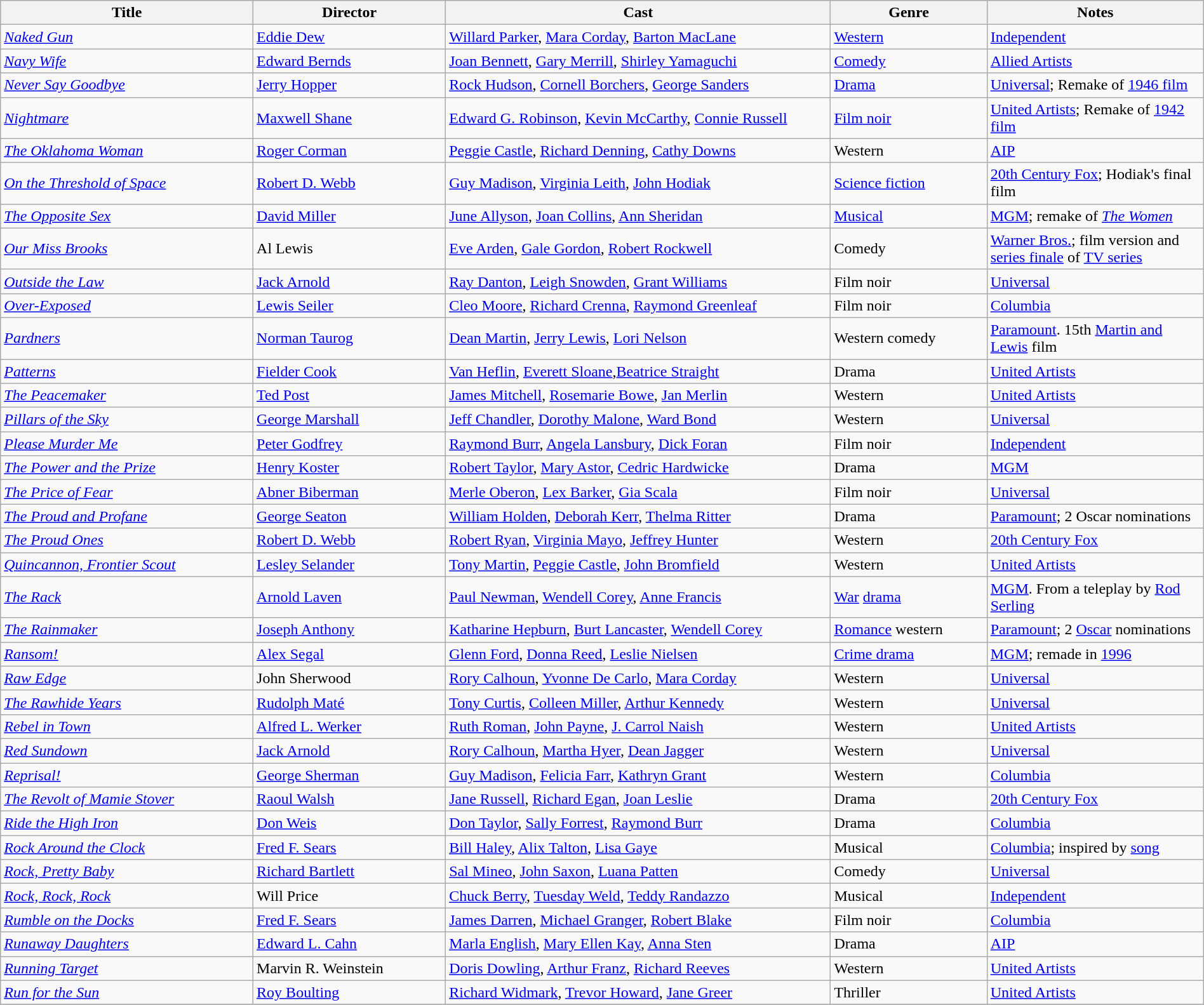<table class="wikitable sortable" width= "100%">
<tr>
<th width=21%>Title</th>
<th width=16%>Director</th>
<th width=32%>Cast</th>
<th width=13%>Genre</th>
<th width=18%>Notes</th>
</tr>
<tr>
<td><em><a href='#'>Naked Gun</a></em></td>
<td><a href='#'>Eddie Dew</a></td>
<td><a href='#'>Willard Parker</a>, <a href='#'>Mara Corday</a>, <a href='#'>Barton MacLane</a></td>
<td><a href='#'>Western</a></td>
<td><a href='#'>Independent</a></td>
</tr>
<tr>
<td><em><a href='#'>Navy Wife</a></em></td>
<td><a href='#'>Edward Bernds</a></td>
<td><a href='#'>Joan Bennett</a>, <a href='#'>Gary Merrill</a>, <a href='#'>Shirley Yamaguchi</a></td>
<td><a href='#'>Comedy</a></td>
<td><a href='#'>Allied Artists</a></td>
</tr>
<tr>
<td><em><a href='#'>Never Say Goodbye</a></em></td>
<td><a href='#'>Jerry Hopper</a></td>
<td><a href='#'>Rock Hudson</a>, <a href='#'>Cornell Borchers</a>, <a href='#'>George Sanders</a></td>
<td><a href='#'>Drama</a></td>
<td><a href='#'>Universal</a>; Remake of <a href='#'>1946 film</a></td>
</tr>
<tr>
<td><em><a href='#'>Nightmare</a></em></td>
<td><a href='#'>Maxwell Shane</a></td>
<td><a href='#'>Edward G. Robinson</a>, <a href='#'>Kevin McCarthy</a>, <a href='#'>Connie Russell</a></td>
<td><a href='#'>Film noir</a></td>
<td><a href='#'>United Artists</a>; Remake of <a href='#'>1942 film</a></td>
</tr>
<tr>
<td><em><a href='#'>The Oklahoma Woman</a></em></td>
<td><a href='#'>Roger Corman</a></td>
<td><a href='#'>Peggie Castle</a>, <a href='#'>Richard Denning</a>, <a href='#'>Cathy Downs</a></td>
<td>Western</td>
<td><a href='#'>AIP</a></td>
</tr>
<tr>
<td><em><a href='#'>On the Threshold of Space</a></em></td>
<td><a href='#'>Robert D. Webb</a></td>
<td><a href='#'>Guy Madison</a>, <a href='#'>Virginia Leith</a>, <a href='#'>John Hodiak</a></td>
<td><a href='#'>Science fiction</a></td>
<td><a href='#'>20th Century Fox</a>; Hodiak's final film</td>
</tr>
<tr>
<td><em><a href='#'>The Opposite Sex</a></em></td>
<td><a href='#'>David Miller</a></td>
<td><a href='#'>June Allyson</a>, <a href='#'>Joan Collins</a>, <a href='#'>Ann Sheridan</a></td>
<td><a href='#'>Musical</a></td>
<td><a href='#'>MGM</a>; remake of <em><a href='#'>The Women</a></em></td>
</tr>
<tr>
<td><em><a href='#'>Our Miss Brooks</a></em></td>
<td>Al Lewis</td>
<td><a href='#'>Eve Arden</a>, <a href='#'>Gale Gordon</a>, <a href='#'>Robert Rockwell</a></td>
<td>Comedy</td>
<td><a href='#'>Warner Bros.</a>; film version and <a href='#'>series finale</a> of <a href='#'>TV series</a></td>
</tr>
<tr>
<td><em><a href='#'>Outside the Law</a></em></td>
<td><a href='#'>Jack Arnold</a></td>
<td><a href='#'>Ray Danton</a>, <a href='#'>Leigh Snowden</a>, <a href='#'>Grant Williams</a></td>
<td>Film noir</td>
<td><a href='#'>Universal</a></td>
</tr>
<tr>
<td><em><a href='#'>Over-Exposed</a></em></td>
<td><a href='#'>Lewis Seiler</a></td>
<td><a href='#'>Cleo Moore</a>, <a href='#'>Richard Crenna</a>, <a href='#'>Raymond Greenleaf</a></td>
<td>Film noir</td>
<td><a href='#'>Columbia</a></td>
</tr>
<tr>
<td><em><a href='#'>Pardners</a></em></td>
<td><a href='#'>Norman Taurog</a></td>
<td><a href='#'>Dean Martin</a>, <a href='#'>Jerry Lewis</a>, <a href='#'>Lori Nelson</a></td>
<td>Western comedy</td>
<td><a href='#'>Paramount</a>. 15th <a href='#'>Martin and Lewis</a> film</td>
</tr>
<tr>
<td><em><a href='#'>Patterns</a></em></td>
<td><a href='#'>Fielder Cook</a></td>
<td><a href='#'>Van Heflin</a>, <a href='#'>Everett Sloane</a>,<a href='#'>Beatrice Straight</a></td>
<td>Drama</td>
<td><a href='#'>United Artists</a></td>
</tr>
<tr>
<td><em><a href='#'>The Peacemaker</a></em></td>
<td><a href='#'>Ted Post</a></td>
<td><a href='#'>James Mitchell</a>, <a href='#'>Rosemarie Bowe</a>, <a href='#'>Jan Merlin</a></td>
<td>Western</td>
<td><a href='#'>United Artists</a></td>
</tr>
<tr>
<td><em><a href='#'>Pillars of the Sky</a></em></td>
<td><a href='#'>George Marshall</a></td>
<td><a href='#'>Jeff Chandler</a>, <a href='#'>Dorothy Malone</a>, <a href='#'>Ward Bond</a></td>
<td>Western</td>
<td><a href='#'>Universal</a></td>
</tr>
<tr>
<td><em><a href='#'>Please Murder Me</a></em></td>
<td><a href='#'>Peter Godfrey</a></td>
<td><a href='#'>Raymond Burr</a>, <a href='#'>Angela Lansbury</a>, <a href='#'>Dick Foran</a></td>
<td>Film noir</td>
<td><a href='#'>Independent</a></td>
</tr>
<tr>
<td><em><a href='#'>The Power and the Prize</a></em></td>
<td><a href='#'>Henry Koster</a></td>
<td><a href='#'>Robert Taylor</a>, <a href='#'>Mary Astor</a>, <a href='#'>Cedric Hardwicke</a></td>
<td>Drama</td>
<td><a href='#'>MGM</a></td>
</tr>
<tr>
<td><em><a href='#'>The Price of Fear</a></em></td>
<td><a href='#'>Abner Biberman</a></td>
<td><a href='#'>Merle Oberon</a>, <a href='#'>Lex Barker</a>, <a href='#'>Gia Scala</a></td>
<td>Film noir</td>
<td><a href='#'>Universal</a></td>
</tr>
<tr>
<td><em><a href='#'>The Proud and Profane</a></em></td>
<td><a href='#'>George Seaton</a></td>
<td><a href='#'>William Holden</a>, <a href='#'>Deborah Kerr</a>, <a href='#'>Thelma Ritter</a></td>
<td>Drama</td>
<td><a href='#'>Paramount</a>; 2 Oscar nominations</td>
</tr>
<tr>
<td><em><a href='#'>The Proud Ones</a></em></td>
<td><a href='#'>Robert D. Webb</a></td>
<td><a href='#'>Robert Ryan</a>, <a href='#'>Virginia Mayo</a>, <a href='#'>Jeffrey Hunter</a></td>
<td>Western</td>
<td><a href='#'>20th Century Fox</a></td>
</tr>
<tr>
<td><em><a href='#'>Quincannon, Frontier Scout</a></em></td>
<td><a href='#'>Lesley Selander</a></td>
<td><a href='#'>Tony Martin</a>, <a href='#'>Peggie Castle</a>, <a href='#'>John Bromfield</a></td>
<td>Western</td>
<td><a href='#'>United Artists</a></td>
</tr>
<tr>
<td><em><a href='#'>The Rack</a></em></td>
<td><a href='#'>Arnold Laven</a></td>
<td><a href='#'>Paul Newman</a>, <a href='#'>Wendell Corey</a>, <a href='#'>Anne Francis</a></td>
<td><a href='#'>War</a> <a href='#'>drama</a></td>
<td><a href='#'>MGM</a>. From a teleplay by <a href='#'>Rod Serling</a></td>
</tr>
<tr>
<td><em><a href='#'>The Rainmaker</a></em></td>
<td><a href='#'>Joseph Anthony</a></td>
<td><a href='#'>Katharine Hepburn</a>, <a href='#'>Burt Lancaster</a>, <a href='#'>Wendell Corey</a></td>
<td><a href='#'>Romance</a> western</td>
<td><a href='#'>Paramount</a>; 2 <a href='#'>Oscar</a> nominations</td>
</tr>
<tr>
<td><em><a href='#'>Ransom!</a></em></td>
<td><a href='#'>Alex Segal</a></td>
<td><a href='#'>Glenn Ford</a>, <a href='#'>Donna Reed</a>, <a href='#'>Leslie Nielsen</a></td>
<td><a href='#'>Crime drama</a></td>
<td><a href='#'>MGM</a>; remade in <a href='#'>1996</a></td>
</tr>
<tr>
<td><em><a href='#'>Raw Edge</a></em></td>
<td>John Sherwood</td>
<td><a href='#'>Rory Calhoun</a>, <a href='#'>Yvonne De Carlo</a>, <a href='#'>Mara Corday</a></td>
<td>Western</td>
<td><a href='#'>Universal</a></td>
</tr>
<tr>
<td><em><a href='#'>The Rawhide Years</a></em></td>
<td><a href='#'>Rudolph Maté</a></td>
<td><a href='#'>Tony Curtis</a>, <a href='#'>Colleen Miller</a>, <a href='#'>Arthur Kennedy</a></td>
<td>Western</td>
<td><a href='#'>Universal</a></td>
</tr>
<tr>
<td><em><a href='#'>Rebel in Town</a></em></td>
<td><a href='#'>Alfred L. Werker</a></td>
<td><a href='#'>Ruth Roman</a>, <a href='#'>John Payne</a>, <a href='#'>J. Carrol Naish</a></td>
<td>Western</td>
<td><a href='#'>United Artists</a></td>
</tr>
<tr>
<td><em><a href='#'>Red Sundown</a></em></td>
<td><a href='#'>Jack Arnold</a></td>
<td><a href='#'>Rory Calhoun</a>, <a href='#'>Martha Hyer</a>, <a href='#'>Dean Jagger</a></td>
<td>Western</td>
<td><a href='#'>Universal</a></td>
</tr>
<tr>
<td><em><a href='#'>Reprisal!</a></em></td>
<td><a href='#'>George Sherman</a></td>
<td><a href='#'>Guy Madison</a>, <a href='#'>Felicia Farr</a>, <a href='#'>Kathryn Grant</a></td>
<td>Western</td>
<td><a href='#'>Columbia</a></td>
</tr>
<tr>
<td><em><a href='#'>The Revolt of Mamie Stover</a></em></td>
<td><a href='#'>Raoul Walsh</a></td>
<td><a href='#'>Jane Russell</a>, <a href='#'>Richard Egan</a>, <a href='#'>Joan Leslie</a></td>
<td>Drama</td>
<td><a href='#'>20th Century Fox</a></td>
</tr>
<tr>
<td><em><a href='#'>Ride the High Iron</a></em></td>
<td><a href='#'>Don Weis</a></td>
<td><a href='#'>Don Taylor</a>, <a href='#'>Sally Forrest</a>, <a href='#'>Raymond Burr</a></td>
<td>Drama</td>
<td><a href='#'>Columbia</a></td>
</tr>
<tr>
<td><em><a href='#'>Rock Around the Clock</a></em></td>
<td><a href='#'>Fred F. Sears</a></td>
<td><a href='#'>Bill Haley</a>, <a href='#'>Alix Talton</a>, <a href='#'>Lisa Gaye</a></td>
<td>Musical</td>
<td><a href='#'>Columbia</a>; inspired by <a href='#'>song</a></td>
</tr>
<tr>
<td><em><a href='#'>Rock, Pretty Baby</a></em></td>
<td><a href='#'>Richard Bartlett</a></td>
<td><a href='#'>Sal Mineo</a>, <a href='#'>John Saxon</a>, <a href='#'>Luana Patten</a></td>
<td>Comedy</td>
<td><a href='#'>Universal</a></td>
</tr>
<tr>
<td><em><a href='#'>Rock, Rock, Rock</a></em></td>
<td>Will Price</td>
<td><a href='#'>Chuck Berry</a>, <a href='#'>Tuesday Weld</a>, <a href='#'>Teddy Randazzo</a></td>
<td>Musical</td>
<td><a href='#'>Independent</a></td>
</tr>
<tr>
<td><em><a href='#'>Rumble on the Docks</a></em></td>
<td><a href='#'>Fred F. Sears</a></td>
<td><a href='#'>James Darren</a>, <a href='#'>Michael Granger</a>, <a href='#'>Robert Blake</a></td>
<td>Film noir</td>
<td><a href='#'>Columbia</a></td>
</tr>
<tr>
<td><em><a href='#'>Runaway Daughters</a></em></td>
<td><a href='#'>Edward L. Cahn</a></td>
<td><a href='#'>Marla English</a>, <a href='#'>Mary Ellen Kay</a>, <a href='#'>Anna Sten</a></td>
<td>Drama</td>
<td><a href='#'>AIP</a></td>
</tr>
<tr>
<td><em><a href='#'>Running Target</a></em></td>
<td>Marvin R. Weinstein</td>
<td><a href='#'>Doris Dowling</a>, <a href='#'>Arthur Franz</a>, <a href='#'>Richard Reeves</a></td>
<td>Western</td>
<td><a href='#'>United Artists</a></td>
</tr>
<tr>
<td><em><a href='#'>Run for the Sun</a></em></td>
<td><a href='#'>Roy Boulting</a></td>
<td><a href='#'>Richard Widmark</a>, <a href='#'>Trevor Howard</a>, <a href='#'>Jane Greer</a></td>
<td>Thriller</td>
<td><a href='#'>United Artists</a></td>
</tr>
<tr>
</tr>
</table>
